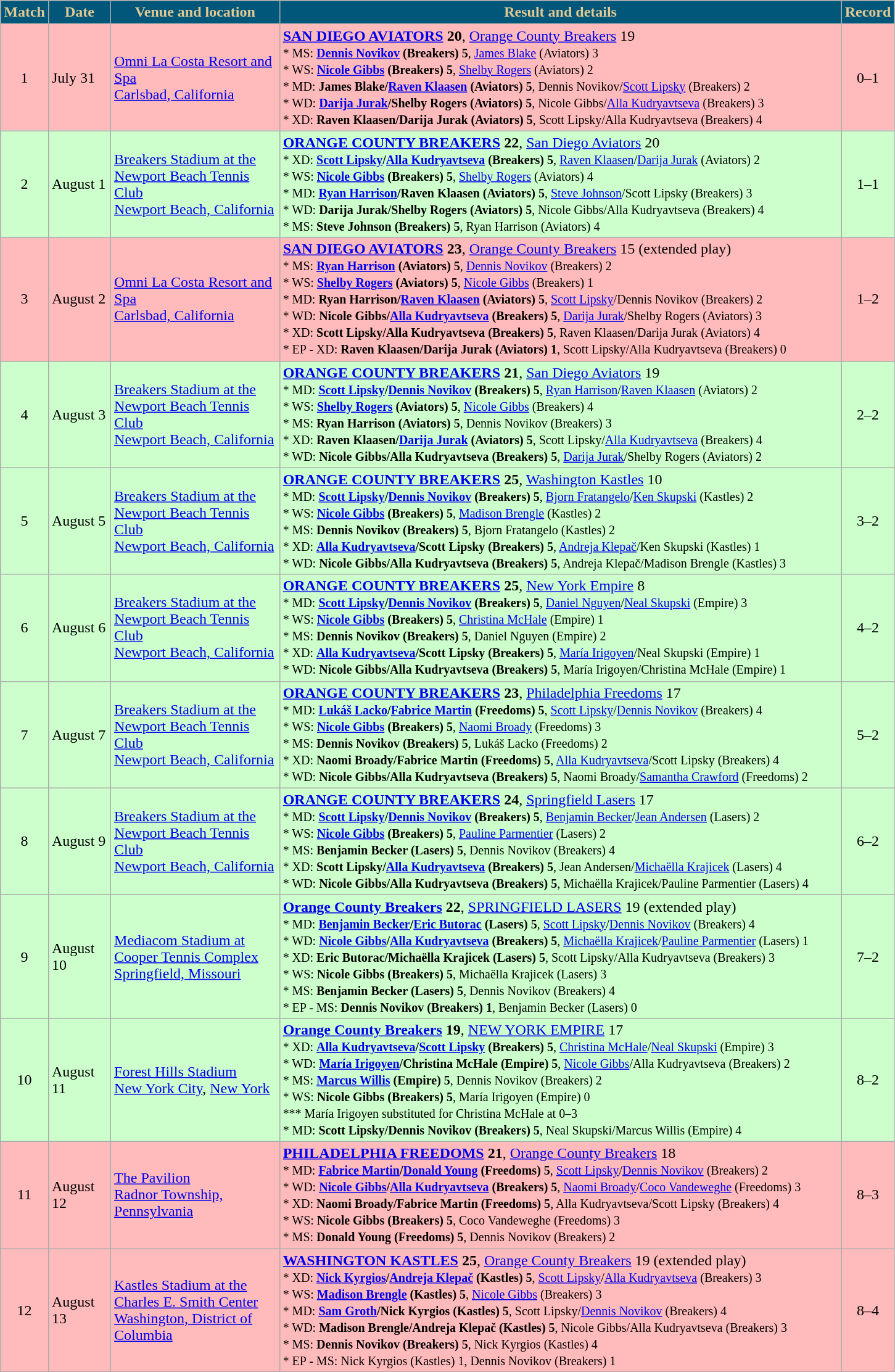<table class="wikitable" style="text-align:left">
<tr>
<th style="background:#015779; color:#E2C993" width="25px">Match</th>
<th style="background:#015779; color:#E2C993" width="60px">Date</th>
<th style="background:#015779; color:#E2C993" width="175px">Venue and location</th>
<th style="background:#015779; color:#E2C993" width="600px">Result and details</th>
<th style="background:#015779; color:#E2C993" width="25px">Record</th>
</tr>
<tr bgcolor="ffbbbb">
<td style="text-align:center">1</td>
<td>July 31</td>
<td><a href='#'>Omni La Costa Resort and Spa</a><br><a href='#'>Carlsbad, California</a></td>
<td><strong><a href='#'>SAN DIEGO AVIATORS</a> 20</strong>, <a href='#'>Orange County Breakers</a> 19<br><small>* MS: <strong><a href='#'>Dennis Novikov</a> (Breakers) 5</strong>, <a href='#'>James Blake</a> (Aviators) 3<br>* WS: <strong><a href='#'>Nicole Gibbs</a> (Breakers) 5</strong>, <a href='#'>Shelby Rogers</a> (Aviators) 2<br>* MD: <strong>James Blake/<a href='#'>Raven Klaasen</a> (Aviators) 5</strong>, Dennis Novikov/<a href='#'>Scott Lipsky</a> (Breakers) 2<br>* WD: <strong><a href='#'>Darija Jurak</a>/Shelby Rogers (Aviators) 5</strong>, Nicole Gibbs/<a href='#'>Alla Kudryavtseva</a> (Breakers) 3<br>* XD: <strong>Raven Klaasen/Darija Jurak (Aviators) 5</strong>, Scott Lipsky/Alla Kudryavtseva (Breakers) 4</small></td>
<td style="text-align:center">0–1</td>
</tr>
<tr bgcolor="ccffcc">
<td style="text-align:center">2</td>
<td>August 1</td>
<td><a href='#'>Breakers Stadium at the Newport Beach Tennis Club</a><br><a href='#'>Newport Beach, California</a></td>
<td><strong><a href='#'>ORANGE COUNTY BREAKERS</a> 22</strong>, <a href='#'>San Diego Aviators</a> 20<br><small>* XD: <strong><a href='#'>Scott Lipsky</a>/<a href='#'>Alla Kudryavtseva</a> (Breakers) 5</strong>, <a href='#'>Raven Klaasen</a>/<a href='#'>Darija Jurak</a> (Aviators) 2<br>* WS: <strong><a href='#'>Nicole Gibbs</a> (Breakers) 5</strong>, <a href='#'>Shelby Rogers</a> (Aviators) 4<br>* MD: <strong><a href='#'>Ryan Harrison</a>/Raven Klaasen (Aviators) 5</strong>, <a href='#'>Steve Johnson</a>/Scott Lipsky (Breakers) 3<br>* WD: <strong>Darija Jurak/Shelby Rogers (Aviators) 5</strong>, Nicole Gibbs/Alla Kudryavtseva (Breakers) 4<br>* MS: <strong>Steve Johnson (Breakers) 5</strong>, Ryan Harrison (Aviators) 4</small></td>
<td style="text-align:center">1–1</td>
</tr>
<tr bgcolor="ffbbbb">
<td style="text-align:center">3</td>
<td>August 2</td>
<td><a href='#'>Omni La Costa Resort and Spa</a><br><a href='#'>Carlsbad, California</a></td>
<td><strong><a href='#'>SAN DIEGO AVIATORS</a> 23</strong>, <a href='#'>Orange County Breakers</a> 15 (extended play)<br><small>* MS: <strong><a href='#'>Ryan Harrison</a> (Aviators) 5</strong>, <a href='#'>Dennis Novikov</a> (Breakers) 2<br>* WS: <strong><a href='#'>Shelby Rogers</a> (Aviators) 5</strong>, <a href='#'>Nicole Gibbs</a> (Breakers) 1<br>* MD: <strong>Ryan Harrison/<a href='#'>Raven Klaasen</a> (Aviators) 5</strong>, <a href='#'>Scott Lipsky</a>/Dennis Novikov (Breakers) 2<br>* WD: <strong>Nicole Gibbs/<a href='#'>Alla Kudryavtseva</a> (Breakers) 5</strong>, <a href='#'>Darija Jurak</a>/Shelby Rogers (Aviators) 3<br>* XD: <strong>Scott Lipsky/Alla Kudryavtseva (Breakers) 5</strong>, Raven Klaasen/Darija Jurak (Aviators) 4<br>* EP - XD: <strong>Raven Klaasen/Darija Jurak (Aviators) 1</strong>, Scott Lipsky/Alla Kudryavtseva (Breakers) 0</small></td>
<td style="text-align:center">1–2</td>
</tr>
<tr bgcolor="ccffcc">
<td style="text-align:center">4</td>
<td>August 3</td>
<td><a href='#'>Breakers Stadium at the Newport Beach Tennis Club</a><br><a href='#'>Newport Beach, California</a></td>
<td><strong><a href='#'>ORANGE COUNTY BREAKERS</a> 21</strong>, <a href='#'>San Diego Aviators</a> 19<br><small>* MD: <strong><a href='#'>Scott Lipsky</a>/<a href='#'>Dennis Novikov</a> (Breakers) 5</strong>, <a href='#'>Ryan Harrison</a>/<a href='#'>Raven Klaasen</a> (Aviators) 2<br>* WS: <strong><a href='#'>Shelby Rogers</a> (Aviators) 5</strong>, <a href='#'>Nicole Gibbs</a> (Breakers) 4<br>* MS: <strong>Ryan Harrison (Aviators) 5</strong>, Dennis Novikov (Breakers) 3<br>* XD: <strong>Raven Klaasen/<a href='#'>Darija Jurak</a> (Aviators) 5</strong>, Scott Lipsky/<a href='#'>Alla Kudryavtseva</a> (Breakers) 4<br>* WD: <strong>Nicole Gibbs/Alla Kudryavtseva (Breakers) 5</strong>, <a href='#'>Darija Jurak</a>/Shelby Rogers (Aviators) 2</small></td>
<td style="text-align:center">2–2</td>
</tr>
<tr bgcolor="ccffcc">
<td style="text-align:center">5</td>
<td>August 5</td>
<td><a href='#'>Breakers Stadium at the Newport Beach Tennis Club</a><br><a href='#'>Newport Beach, California</a></td>
<td><strong><a href='#'>ORANGE COUNTY BREAKERS</a> 25</strong>, <a href='#'>Washington Kastles</a> 10<br><small>* MD: <strong><a href='#'>Scott Lipsky</a>/<a href='#'>Dennis Novikov</a> (Breakers) 5</strong>, <a href='#'>Bjorn Fratangelo</a>/<a href='#'>Ken Skupski</a> (Kastles) 2<br>* WS: <strong><a href='#'>Nicole Gibbs</a> (Breakers) 5</strong>, <a href='#'>Madison Brengle</a> (Kastles) 2<br>* MS: <strong>Dennis Novikov (Breakers) 5</strong>, Bjorn Fratangelo (Kastles) 2<br>* XD: <strong><a href='#'>Alla Kudryavtseva</a>/Scott Lipsky (Breakers) 5</strong>, <a href='#'>Andreja Klepač</a>/Ken Skupski (Kastles) 1<br>* WD: <strong>Nicole Gibbs/Alla Kudryavtseva (Breakers) 5</strong>, Andreja Klepač/Madison Brengle (Kastles) 3</small></td>
<td style="text-align:center">3–2</td>
</tr>
<tr bgcolor="ccffcc">
<td style="text-align:center">6</td>
<td>August 6</td>
<td><a href='#'>Breakers Stadium at the Newport Beach Tennis Club</a><br><a href='#'>Newport Beach, California</a></td>
<td><strong><a href='#'>ORANGE COUNTY BREAKERS</a> 25</strong>, <a href='#'>New York Empire</a> 8<br><small>* MD: <strong><a href='#'>Scott Lipsky</a>/<a href='#'>Dennis Novikov</a> (Breakers) 5</strong>, <a href='#'>Daniel Nguyen</a>/<a href='#'>Neal Skupski</a> (Empire) 3<br>* WS: <strong><a href='#'>Nicole Gibbs</a> (Breakers) 5</strong>, <a href='#'>Christina McHale</a> (Empire) 1<br>* MS: <strong>Dennis Novikov (Breakers) 5</strong>, Daniel Nguyen (Empire) 2<br>* XD: <strong><a href='#'>Alla Kudryavtseva</a>/Scott Lipsky (Breakers) 5</strong>, <a href='#'>María Irigoyen</a>/Neal Skupski (Empire) 1<br>* WD: <strong>Nicole Gibbs/Alla Kudryavtseva (Breakers) 5</strong>, María Irigoyen/Christina McHale (Empire) 1</small></td>
<td style="text-align:center">4–2</td>
</tr>
<tr bgcolor="ccffcc">
<td style="text-align:center">7</td>
<td>August 7</td>
<td><a href='#'>Breakers Stadium at the Newport Beach Tennis Club</a><br><a href='#'>Newport Beach, California</a></td>
<td><strong><a href='#'>ORANGE COUNTY BREAKERS</a> 23</strong>, <a href='#'>Philadelphia Freedoms</a> 17<br><small>* MD: <strong><a href='#'>Lukáš Lacko</a>/<a href='#'>Fabrice Martin</a> (Freedoms) 5</strong>, <a href='#'>Scott Lipsky</a>/<a href='#'>Dennis Novikov</a> (Breakers) 4<br>* WS: <strong><a href='#'>Nicole Gibbs</a> (Breakers) 5</strong>, <a href='#'>Naomi Broady</a> (Freedoms) 3<br>* MS: <strong>Dennis Novikov (Breakers) 5</strong>, Lukáš Lacko (Freedoms) 2<br>* XD: <strong>Naomi Broady/Fabrice Martin (Freedoms) 5</strong>, <a href='#'>Alla Kudryavtseva</a>/Scott Lipsky (Breakers) 4<br>* WD: <strong>Nicole Gibbs/Alla Kudryavtseva (Breakers) 5</strong>, Naomi Broady/<a href='#'>Samantha Crawford</a> (Freedoms) 2</small></td>
<td style="text-align:center">5–2</td>
</tr>
<tr bgcolor="ccffcc">
<td style="text-align:center">8</td>
<td>August 9</td>
<td><a href='#'>Breakers Stadium at the Newport Beach Tennis Club</a><br><a href='#'>Newport Beach, California</a></td>
<td><strong><a href='#'>ORANGE COUNTY BREAKERS</a> 24</strong>, <a href='#'>Springfield Lasers</a> 17<br><small>* MD: <strong><a href='#'>Scott Lipsky</a>/<a href='#'>Dennis Novikov</a> (Breakers) 5</strong>, <a href='#'>Benjamin Becker</a>/<a href='#'>Jean Andersen</a> (Lasers) 2<br>* WS: <strong><a href='#'>Nicole Gibbs</a> (Breakers) 5</strong>, <a href='#'>Pauline Parmentier</a> (Lasers) 2<br>* MS: <strong>Benjamin Becker (Lasers) 5</strong>, Dennis Novikov (Breakers) 4<br>* XD: <strong>Scott Lipsky/<a href='#'>Alla Kudryavtseva</a> (Breakers) 5</strong>, Jean Andersen/<a href='#'>Michaëlla Krajicek</a> (Lasers) 4<br>* WD: <strong>Nicole Gibbs/Alla Kudryavtseva (Breakers) 5</strong>, Michaëlla Krajicek/Pauline Parmentier (Lasers) 4</small></td>
<td style="text-align:center">6–2</td>
</tr>
<tr bgcolor="ccffcc">
<td style="text-align:center">9</td>
<td>August 10</td>
<td><a href='#'>Mediacom Stadium at Cooper Tennis Complex</a><br><a href='#'>Springfield, Missouri</a></td>
<td><strong><a href='#'>Orange County Breakers</a> 22</strong>, <a href='#'>SPRINGFIELD LASERS</a> 19 (extended play)<br><small>* MD: <strong><a href='#'>Benjamin Becker</a>/<a href='#'>Eric Butorac</a> (Lasers) 5</strong>, <a href='#'>Scott Lipsky</a>/<a href='#'>Dennis Novikov</a> (Breakers) 4<br>* WD: <strong><a href='#'>Nicole Gibbs</a>/<a href='#'>Alla Kudryavtseva</a> (Breakers) 5</strong>, <a href='#'>Michaëlla Krajicek</a>/<a href='#'>Pauline Parmentier</a> (Lasers) 1<br>* XD: <strong>Eric Butorac/Michaëlla Krajicek (Lasers) 5</strong>, Scott Lipsky/Alla Kudryavtseva (Breakers) 3<br>* WS: <strong>Nicole Gibbs (Breakers) 5</strong>, Michaëlla Krajicek (Lasers) 3<br>* MS: <strong>Benjamin Becker (Lasers) 5</strong>, Dennis Novikov (Breakers) 4<br>* EP - MS: <strong>Dennis Novikov (Breakers) 1</strong>, Benjamin Becker (Lasers) 0</small></td>
<td style="text-align:center">7–2</td>
</tr>
<tr bgcolor="ccffcc">
<td style="text-align:center">10</td>
<td>August 11</td>
<td><a href='#'>Forest Hills Stadium</a><br><a href='#'>New York City</a>, <a href='#'>New York</a></td>
<td><strong><a href='#'>Orange County Breakers</a> 19</strong>, <a href='#'>NEW YORK EMPIRE</a> 17<br><small>* XD: <strong><a href='#'>Alla Kudryavtseva</a>/<a href='#'>Scott Lipsky</a> (Breakers) 5</strong>, <a href='#'>Christina McHale</a>/<a href='#'>Neal Skupski</a> (Empire) 3<br>* WD: <strong><a href='#'>María Irigoyen</a>/Christina McHale (Empire) 5</strong>, <a href='#'>Nicole Gibbs</a>/Alla Kudryavtseva (Breakers) 2<br>* MS: <strong><a href='#'>Marcus Willis</a> (Empire) 5</strong>, Dennis Novikov (Breakers) 2<br>* WS: <strong>Nicole Gibbs (Breakers) 5</strong>, María Irigoyen (Empire) 0<br>*** María Irigoyen substituted for Christina McHale at 0–3<br>* MD: <strong>Scott Lipsky/Dennis Novikov (Breakers) 5</strong>, Neal Skupski/Marcus Willis (Empire) 4</small></td>
<td style="text-align:center">8–2</td>
</tr>
<tr bgcolor="ffbbbb">
<td style="text-align:center">11</td>
<td>August 12</td>
<td><a href='#'>The Pavilion</a><br><a href='#'>Radnor Township, Pennsylvania</a></td>
<td><strong><a href='#'>PHILADELPHIA FREEDOMS</a> 21</strong>, <a href='#'>Orange County Breakers</a> 18<br><small>* MD: <strong><a href='#'>Fabrice Martin</a>/<a href='#'>Donald Young</a> (Freedoms) 5</strong>, <a href='#'>Scott Lipsky</a>/<a href='#'>Dennis Novikov</a> (Breakers) 2<br>* WD: <strong><a href='#'>Nicole Gibbs</a>/<a href='#'>Alla Kudryavtseva</a> (Breakers) 5</strong>, <a href='#'>Naomi Broady</a>/<a href='#'>Coco Vandeweghe</a> (Freedoms) 3<br>* XD: <strong>Naomi Broady/Fabrice Martin (Freedoms) 5</strong>, Alla Kudryavtseva/Scott Lipsky (Breakers) 4<br>* WS: <strong>Nicole Gibbs (Breakers) 5</strong>, Coco Vandeweghe (Freedoms) 3<br>* MS: <strong>Donald Young (Freedoms) 5</strong>, Dennis Novikov (Breakers) 2</small></td>
<td style="text-align:center">8–3</td>
</tr>
<tr bgcolor="ffbbbb">
<td style="text-align:center">12</td>
<td>August 13</td>
<td><a href='#'>Kastles Stadium at the Charles E. Smith Center</a><br><a href='#'>Washington, District of Columbia</a></td>
<td><strong><a href='#'>WASHINGTON KASTLES</a> 25</strong>, <a href='#'>Orange County Breakers</a> 19 (extended play)<br><small>* XD: <strong><a href='#'>Nick Kyrgios</a>/<a href='#'>Andreja Klepač</a> (Kastles) 5</strong>, <a href='#'>Scott Lipsky</a>/<a href='#'>Alla Kudryavtseva</a> (Breakers) 3<br>* WS: <strong><a href='#'>Madison Brengle</a> (Kastles) 5</strong>, <a href='#'>Nicole Gibbs</a> (Breakers) 3<br>* MD: <strong><a href='#'>Sam Groth</a>/Nick Kyrgios (Kastles) 5</strong>, Scott Lipsky/<a href='#'>Dennis Novikov</a> (Breakers) 4<br>* WD: <strong>Madison Brengle/Andreja Klepač (Kastles) 5</strong>, Nicole Gibbs/Alla Kudryavtseva (Breakers) 3<br>* MS: <strong>Dennis Novikov (Breakers) 5</strong>, Nick Kyrgios (Kastles) 4<br>* EP - MS: Nick Kyrgios (Kastles) 1, Dennis Novikov (Breakers) 1</small></td>
<td style="text-align:center">8–4</td>
</tr>
</table>
